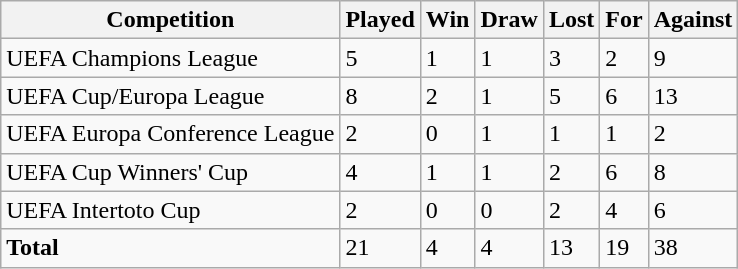<table class="wikitable" style="width:500px%;">
<tr>
<th>Competition</th>
<th>Played</th>
<th>Win</th>
<th>Draw</th>
<th>Lost</th>
<th>For</th>
<th>Against</th>
</tr>
<tr>
<td>UEFA Champions League</td>
<td>5</td>
<td>1</td>
<td>1</td>
<td>3</td>
<td>2</td>
<td>9</td>
</tr>
<tr>
<td>UEFA Cup/Europa League</td>
<td>8</td>
<td>2</td>
<td>1</td>
<td>5</td>
<td>6</td>
<td>13</td>
</tr>
<tr>
<td>UEFA Europa Conference League</td>
<td>2</td>
<td>0</td>
<td>1</td>
<td>1</td>
<td>1</td>
<td>2</td>
</tr>
<tr>
<td>UEFA Cup Winners' Cup</td>
<td>4</td>
<td>1</td>
<td>1</td>
<td>2</td>
<td>6</td>
<td>8</td>
</tr>
<tr>
<td>UEFA Intertoto Cup</td>
<td>2</td>
<td>0</td>
<td>0</td>
<td>2</td>
<td>4</td>
<td>6</td>
</tr>
<tr>
<td><strong>Total</strong></td>
<td>21</td>
<td>4</td>
<td>4</td>
<td>13</td>
<td>19</td>
<td>38</td>
</tr>
</table>
